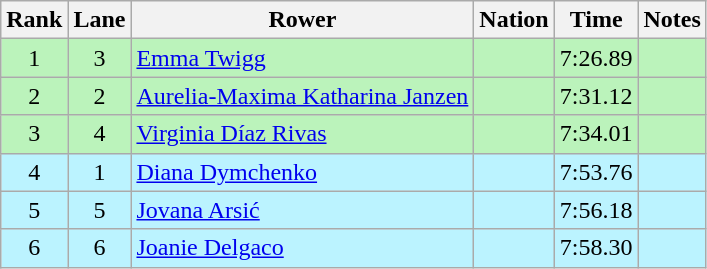<table class="wikitable sortable" style="text-align:center">
<tr>
<th>Rank</th>
<th>Lane</th>
<th>Rower</th>
<th>Nation</th>
<th>Time</th>
<th>Notes</th>
</tr>
<tr bgcolor="bbf3bb">
<td>1</td>
<td>3</td>
<td align=left><a href='#'>Emma Twigg</a></td>
<td align=left></td>
<td>7:26.89</td>
<td></td>
</tr>
<tr bgcolor="bbf3bb">
<td>2</td>
<td>2</td>
<td align=left><a href='#'>Aurelia-Maxima Katharina Janzen</a></td>
<td align=left></td>
<td>7:31.12</td>
<td></td>
</tr>
<tr bgcolor="bbf3bb">
<td>3</td>
<td>4</td>
<td align=left><a href='#'>Virginia Díaz Rivas</a></td>
<td align=left></td>
<td>7:34.01</td>
<td></td>
</tr>
<tr bgcolor="bbf3ff">
<td>4</td>
<td>1</td>
<td align=left><a href='#'>Diana Dymchenko</a></td>
<td align=left></td>
<td>7:53.76</td>
<td></td>
</tr>
<tr bgcolor="bbf3ff">
<td>5</td>
<td>5</td>
<td align=left><a href='#'>Jovana Arsić</a></td>
<td align=left></td>
<td>7:56.18</td>
<td></td>
</tr>
<tr bgcolor="bbf3ff">
<td>6</td>
<td>6</td>
<td align=left><a href='#'>Joanie Delgaco</a></td>
<td align=left></td>
<td>7:58.30</td>
<td></td>
</tr>
</table>
